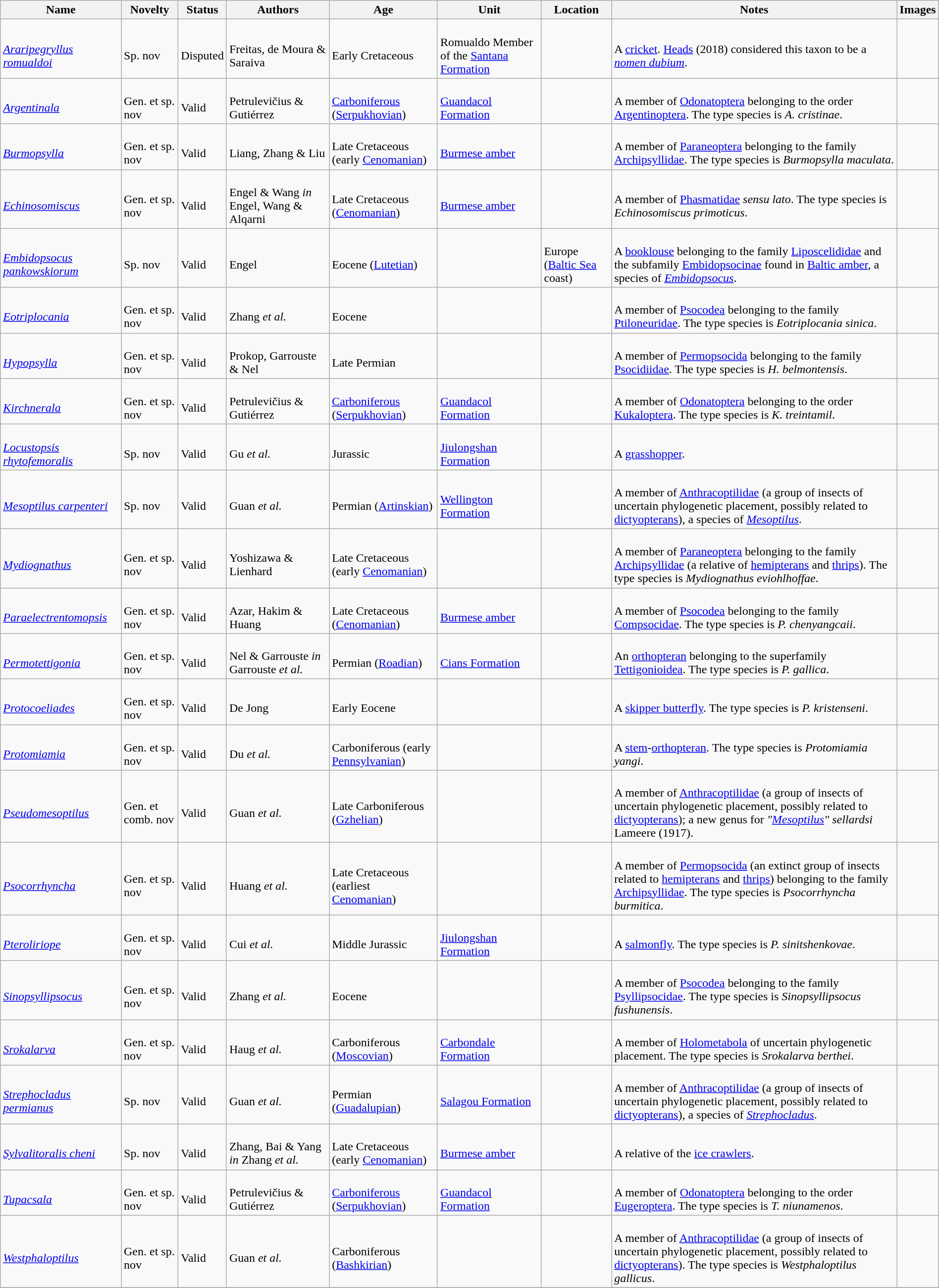<table class="wikitable sortable" align="center" width="100%">
<tr>
<th>Name</th>
<th>Novelty</th>
<th>Status</th>
<th>Authors</th>
<th>Age</th>
<th>Unit</th>
<th>Location</th>
<th>Notes</th>
<th>Images</th>
</tr>
<tr>
<td><br><em><a href='#'>Araripegryllus romualdoi</a></em></td>
<td><br>Sp. nov</td>
<td><br>Disputed</td>
<td><br>Freitas, de Moura & Saraiva</td>
<td><br>Early Cretaceous</td>
<td><br>Romualdo Member of the <a href='#'>Santana Formation</a></td>
<td><br></td>
<td><br>A <a href='#'>cricket</a>. <a href='#'>Heads</a> (2018) considered this taxon to be a <em><a href='#'>nomen dubium</a></em>.</td>
<td></td>
</tr>
<tr>
<td><br><em><a href='#'>Argentinala</a></em></td>
<td><br>Gen. et sp. nov</td>
<td><br>Valid</td>
<td><br>Petrulevičius & Gutiérrez</td>
<td><br><a href='#'>Carboniferous</a> (<a href='#'>Serpukhovian</a>)</td>
<td><br><a href='#'>Guandacol Formation</a></td>
<td><br></td>
<td><br>A member of <a href='#'>Odonatoptera</a> belonging to the order <a href='#'>Argentinoptera</a>. The type species is <em>A. cristinae</em>.</td>
<td></td>
</tr>
<tr>
<td><br><em><a href='#'>Burmopsylla</a></em></td>
<td><br>Gen. et sp. nov</td>
<td><br>Valid</td>
<td><br>Liang, Zhang & Liu</td>
<td><br>Late Cretaceous (early <a href='#'>Cenomanian</a>)</td>
<td><br><a href='#'>Burmese amber</a></td>
<td><br></td>
<td><br>A member of <a href='#'>Paraneoptera</a> belonging to the family <a href='#'>Archipsyllidae</a>. The type species is <em>Burmopsylla maculata</em>.</td>
<td></td>
</tr>
<tr>
<td><br><em><a href='#'>Echinosomiscus</a></em></td>
<td><br>Gen. et sp. nov</td>
<td><br>Valid</td>
<td><br>Engel & Wang <em>in</em> Engel, Wang & Alqarni</td>
<td><br>Late Cretaceous (<a href='#'>Cenomanian</a>)</td>
<td><br><a href='#'>Burmese amber</a></td>
<td><br></td>
<td><br>A member of <a href='#'>Phasmatidae</a> <em>sensu lato</em>. The type species is <em>Echinosomiscus primoticus</em>.</td>
<td></td>
</tr>
<tr>
<td><br><em><a href='#'>Embidopsocus pankowskiorum</a></em></td>
<td><br>Sp. nov</td>
<td><br>Valid</td>
<td><br>Engel</td>
<td><br>Eocene (<a href='#'>Lutetian</a>)</td>
<td></td>
<td><br>Europe (<a href='#'>Baltic Sea</a> coast)</td>
<td><br>A <a href='#'>booklouse</a> belonging to the family <a href='#'>Liposcelididae</a> and the subfamily <a href='#'>Embidopsocinae</a> found in <a href='#'>Baltic amber</a>, a species of <em><a href='#'>Embidopsocus</a></em>.</td>
<td></td>
</tr>
<tr>
<td><br><em><a href='#'>Eotriplocania</a></em></td>
<td><br>Gen. et sp. nov</td>
<td><br>Valid</td>
<td><br>Zhang <em>et al.</em></td>
<td><br>Eocene</td>
<td></td>
<td><br></td>
<td><br>A member of <a href='#'>Psocodea</a> belonging to the family <a href='#'>Ptiloneuridae</a>. The type species is <em>Eotriplocania sinica</em>.</td>
<td></td>
</tr>
<tr>
<td><br><em><a href='#'>Hypopsylla</a></em></td>
<td><br>Gen. et sp. nov</td>
<td><br>Valid</td>
<td><br>Prokop, Garrouste & Nel</td>
<td><br>Late Permian</td>
<td></td>
<td><br></td>
<td><br>A member of <a href='#'>Permopsocida</a> belonging to the family <a href='#'>Psocidiidae</a>. The type species is <em>H. belmontensis</em>.</td>
<td></td>
</tr>
<tr>
<td><br><em><a href='#'>Kirchnerala</a></em></td>
<td><br>Gen. et sp. nov</td>
<td><br>Valid</td>
<td><br>Petrulevičius & Gutiérrez</td>
<td><br><a href='#'>Carboniferous</a> (<a href='#'>Serpukhovian</a>)</td>
<td><br><a href='#'>Guandacol Formation</a></td>
<td><br></td>
<td><br>A member of <a href='#'>Odonatoptera</a> belonging to the order <a href='#'>Kukaloptera</a>. The type species is <em>K. treintamil</em>.</td>
<td></td>
</tr>
<tr>
<td><br><em><a href='#'>Locustopsis rhytofemoralis</a></em></td>
<td><br>Sp. nov</td>
<td><br>Valid</td>
<td><br>Gu <em>et al.</em></td>
<td><br>Jurassic</td>
<td><br><a href='#'>Jiulongshan Formation</a></td>
<td><br></td>
<td><br>A <a href='#'>grasshopper</a>.</td>
<td></td>
</tr>
<tr>
<td><br><em><a href='#'>Mesoptilus carpenteri</a></em></td>
<td><br>Sp. nov</td>
<td><br>Valid</td>
<td><br>Guan <em>et al.</em></td>
<td><br>Permian (<a href='#'>Artinskian</a>)</td>
<td><br><a href='#'>Wellington Formation</a></td>
<td><br></td>
<td><br>A member of <a href='#'>Anthracoptilidae</a> (a group of insects of uncertain phylogenetic placement, possibly related to <a href='#'>dictyopterans</a>), a species of <em><a href='#'>Mesoptilus</a></em>.</td>
<td></td>
</tr>
<tr>
<td><br><em><a href='#'>Mydiognathus</a></em></td>
<td><br>Gen. et sp. nov</td>
<td><br>Valid</td>
<td><br>Yoshizawa & Lienhard</td>
<td><br>Late Cretaceous (early <a href='#'>Cenomanian</a>)</td>
<td></td>
<td><br></td>
<td><br>A member of <a href='#'>Paraneoptera</a> belonging to the family <a href='#'>Archipsyllidae</a> (a relative of <a href='#'>hemipterans</a> and <a href='#'>thrips</a>). The type species is <em>Mydiognathus eviohlhoffae</em>.</td>
<td></td>
</tr>
<tr>
<td><br><em><a href='#'>Paraelectrentomopsis</a></em></td>
<td><br>Gen. et sp. nov</td>
<td><br>Valid</td>
<td><br>Azar, Hakim & Huang</td>
<td><br>Late Cretaceous (<a href='#'>Cenomanian</a>)</td>
<td><br><a href='#'>Burmese amber</a></td>
<td><br></td>
<td><br>A member of <a href='#'>Psocodea</a> belonging to the family <a href='#'>Compsocidae</a>. The type species is <em>P. chenyangcaii</em>.</td>
<td></td>
</tr>
<tr>
<td><br><em><a href='#'>Permotettigonia</a></em></td>
<td><br>Gen. et sp. nov</td>
<td><br>Valid</td>
<td><br>Nel & Garrouste <em>in</em> Garrouste <em>et al.</em></td>
<td><br>Permian (<a href='#'>Roadian</a>)</td>
<td><br><a href='#'>Cians Formation</a></td>
<td><br></td>
<td><br>An <a href='#'>orthopteran</a> belonging to the superfamily <a href='#'>Tettigonioidea</a>. The type species is <em>P. gallica</em>.</td>
<td></td>
</tr>
<tr>
<td><br><em><a href='#'>Protocoeliades</a></em></td>
<td><br>Gen. et sp. nov</td>
<td><br>Valid</td>
<td><br>De Jong</td>
<td><br>Early Eocene</td>
<td></td>
<td><br></td>
<td><br>A <a href='#'>skipper butterfly</a>. The type species is <em>P. kristenseni</em>.</td>
<td></td>
</tr>
<tr>
<td><br><em><a href='#'>Protomiamia</a></em></td>
<td><br>Gen. et sp. nov</td>
<td><br>Valid</td>
<td><br>Du <em>et al.</em></td>
<td><br>Carboniferous (early <a href='#'>Pennsylvanian</a>)</td>
<td></td>
<td><br></td>
<td><br>A <a href='#'>stem</a>-<a href='#'>orthopteran</a>. The type species is <em>Protomiamia yangi</em>.</td>
<td></td>
</tr>
<tr>
<td><br><em><a href='#'>Pseudomesoptilus</a></em></td>
<td><br>Gen. et comb. nov</td>
<td><br>Valid</td>
<td><br>Guan <em>et al.</em></td>
<td><br>Late Carboniferous (<a href='#'>Gzhelian</a>)</td>
<td></td>
<td><br></td>
<td><br>A member of <a href='#'>Anthracoptilidae</a> (a group of insects of uncertain phylogenetic placement, possibly related to <a href='#'>dictyopterans</a>); a new genus for <em>"<a href='#'>Mesoptilus</a>" sellardsi</em> Lameere (1917).</td>
<td></td>
</tr>
<tr>
<td><br><em><a href='#'>Psocorrhyncha</a></em></td>
<td><br>Gen. et sp. nov</td>
<td><br>Valid</td>
<td><br>Huang <em>et al.</em></td>
<td><br>Late Cretaceous (earliest <a href='#'>Cenomanian</a>)</td>
<td></td>
<td><br></td>
<td><br>A member of <a href='#'>Permopsocida</a> (an extinct group of insects related to <a href='#'>hemipterans</a> and <a href='#'>thrips</a>) belonging to the family <a href='#'>Archipsyllidae</a>. The type species is <em>Psocorrhyncha burmitica</em>.</td>
<td></td>
</tr>
<tr>
<td><br><em><a href='#'>Pteroliriope</a></em></td>
<td><br>Gen. et sp. nov</td>
<td><br>Valid</td>
<td><br>Cui <em>et al.</em></td>
<td><br>Middle Jurassic</td>
<td><br><a href='#'>Jiulongshan Formation</a></td>
<td><br></td>
<td><br>A <a href='#'>salmonfly</a>. The type species is <em>P. sinitshenkovae</em>.</td>
<td></td>
</tr>
<tr>
<td><br><em><a href='#'>Sinopsyllipsocus</a></em></td>
<td><br>Gen. et sp. nov</td>
<td><br>Valid</td>
<td><br>Zhang <em>et al.</em></td>
<td><br>Eocene</td>
<td></td>
<td><br></td>
<td><br>A member of <a href='#'>Psocodea</a> belonging to the family <a href='#'>Psyllipsocidae</a>. The type species is <em>Sinopsyllipsocus fushunensis</em>.</td>
<td></td>
</tr>
<tr>
<td><br><em><a href='#'>Srokalarva</a></em></td>
<td><br>Gen. et sp. nov</td>
<td><br>Valid</td>
<td><br>Haug <em>et al.</em></td>
<td><br>Carboniferous (<a href='#'>Moscovian</a>)</td>
<td><br><a href='#'>Carbondale Formation</a></td>
<td><br></td>
<td><br>A member of <a href='#'>Holometabola</a> of uncertain phylogenetic placement. The type species is <em>Srokalarva berthei</em>.</td>
<td><br></td>
</tr>
<tr>
<td><br><em><a href='#'>Strephocladus permianus</a></em></td>
<td><br>Sp. nov</td>
<td><br>Valid</td>
<td><br>Guan <em>et al.</em></td>
<td><br>Permian (<a href='#'>Guadalupian</a>)</td>
<td><br><a href='#'>Salagou Formation</a></td>
<td><br></td>
<td><br>A member of <a href='#'>Anthracoptilidae</a> (a group of insects of uncertain phylogenetic placement, possibly related to <a href='#'>dictyopterans</a>), a species of <em><a href='#'>Strephocladus</a></em>.</td>
<td></td>
</tr>
<tr>
<td><br><em><a href='#'>Sylvalitoralis cheni</a></em></td>
<td><br>Sp. nov</td>
<td><br>Valid</td>
<td><br>Zhang, Bai & Yang <em>in</em> Zhang <em>et al.</em></td>
<td><br>Late Cretaceous (early <a href='#'>Cenomanian</a>)</td>
<td><br><a href='#'>Burmese amber</a></td>
<td><br></td>
<td><br>A relative of the <a href='#'>ice crawlers</a>.</td>
<td></td>
</tr>
<tr>
<td><br><em><a href='#'>Tupacsala</a></em></td>
<td><br>Gen. et sp. nov</td>
<td><br>Valid</td>
<td><br>Petrulevičius & Gutiérrez</td>
<td><br><a href='#'>Carboniferous</a> (<a href='#'>Serpukhovian</a>)</td>
<td><br><a href='#'>Guandacol Formation</a></td>
<td><br></td>
<td><br>A member of <a href='#'>Odonatoptera</a> belonging to the order <a href='#'>Eugeroptera</a>. The type species is <em>T. niunamenos</em>.</td>
<td></td>
</tr>
<tr>
<td><br><em><a href='#'>Westphaloptilus</a></em></td>
<td><br>Gen. et sp. nov</td>
<td><br>Valid</td>
<td><br>Guan <em>et al.</em></td>
<td><br>Carboniferous (<a href='#'>Bashkirian</a>)</td>
<td></td>
<td><br></td>
<td><br>A member of <a href='#'>Anthracoptilidae</a> (a group of insects of uncertain phylogenetic placement, possibly related to <a href='#'>dictyopterans</a>). The type species is <em>Westphaloptilus gallicus</em>.</td>
<td></td>
</tr>
<tr>
</tr>
</table>
